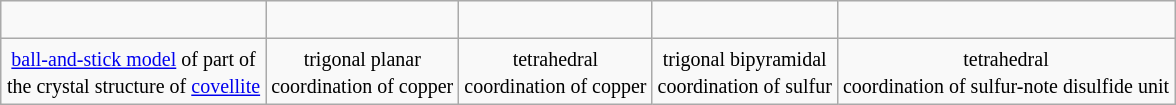<table class="wikitable" style="margin:1em auto; text-align:center;">
<tr>
<td><br></td>
<td></td>
<td></td>
<td></td>
<td></td>
</tr>
<tr>
<td><small><a href='#'>ball-and-stick model</a> of part of<br>the crystal structure of <a href='#'>covellite</a></small></td>
<td><small>trigonal planar<br>coordination of copper</small></td>
<td><small>tetrahedral<br>coordination of copper</small></td>
<td><small>trigonal bipyramidal<br>coordination of sulfur</small></td>
<td><small>tetrahedral<br>coordination of sulfur-note disulfide unit</small></td>
</tr>
</table>
